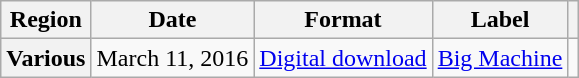<table class="wikitable sortable plainrowheaders">
<tr>
<th>Region</th>
<th>Date</th>
<th>Format</th>
<th>Label</th>
<th></th>
</tr>
<tr>
<th scope="row">Various</th>
<td>March 11, 2016</td>
<td><a href='#'>Digital download</a></td>
<td><a href='#'>Big Machine</a></td>
<td style="text-align:center;"></td>
</tr>
</table>
